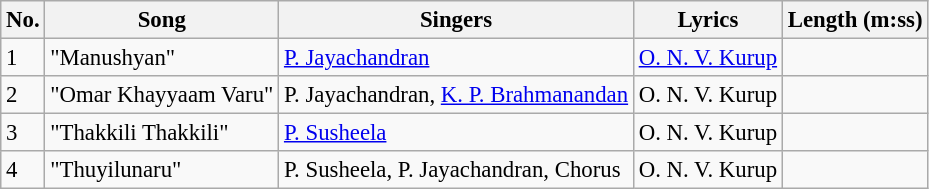<table class="wikitable" style="font-size:95%;">
<tr>
<th>No.</th>
<th>Song</th>
<th>Singers</th>
<th>Lyrics</th>
<th>Length (m:ss)</th>
</tr>
<tr>
<td>1</td>
<td>"Manushyan"</td>
<td><a href='#'>P. Jayachandran</a></td>
<td><a href='#'>O. N. V. Kurup</a></td>
<td></td>
</tr>
<tr>
<td>2</td>
<td>"Omar Khayyaam Varu"</td>
<td>P. Jayachandran, <a href='#'>K. P. Brahmanandan</a></td>
<td>O. N. V. Kurup</td>
<td></td>
</tr>
<tr>
<td>3</td>
<td>"Thakkili Thakkili"</td>
<td><a href='#'>P. Susheela</a></td>
<td>O. N. V. Kurup</td>
<td></td>
</tr>
<tr>
<td>4</td>
<td>"Thuyilunaru"</td>
<td>P. Susheela, P. Jayachandran, Chorus</td>
<td>O. N. V. Kurup</td>
<td></td>
</tr>
</table>
